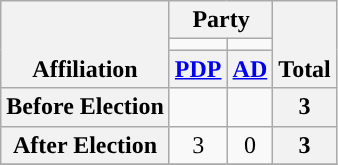<table class=wikitable style="text-align:center">
<tr style="vertical-align:bottom;">
<th rowspan=3>Affiliation</th>
<th colspan=2>Party</th>
<th rowspan=3>Total</th>
</tr>
<tr>
<td style="background-color:"></td>
<td style="background-color:"></td>
</tr>
<tr>
<th><a href='#'>PDP</a></th>
<th><a href='#'>AD</a></th>
</tr>
<tr>
<th>Before Election</th>
<td></td>
<td></td>
<th>3</th>
</tr>
<tr>
<th>After Election</th>
<td>3</td>
<td>0</td>
<th>3</th>
</tr>
<tr>
</tr>
</table>
